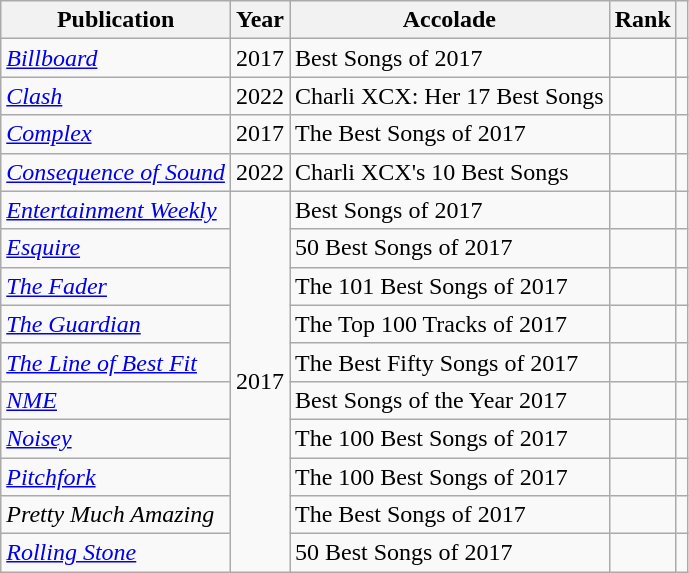<table class="sortable wikitable">
<tr>
<th>Publication</th>
<th>Year</th>
<th>Accolade</th>
<th>Rank</th>
<th class="unsortable"></th>
</tr>
<tr>
<td><em><a href='#'>Billboard</a></em></td>
<td>2017</td>
<td>Best Songs of 2017</td>
<td></td>
<td></td>
</tr>
<tr>
<td><em><a href='#'>Clash</a></em></td>
<td>2022</td>
<td>Charli XCX: Her 17 Best Songs</td>
<td></td>
<td></td>
</tr>
<tr>
<td><em><a href='#'>Complex</a></em></td>
<td>2017</td>
<td>The Best Songs of 2017</td>
<td></td>
<td></td>
</tr>
<tr>
<td><em><a href='#'>Consequence of Sound</a></em></td>
<td>2022</td>
<td>Charli XCX's 10 Best Songs</td>
<td></td>
<td></td>
</tr>
<tr>
<td><em><a href='#'>Entertainment Weekly</a></em></td>
<td rowspan="10">2017</td>
<td>Best Songs of 2017</td>
<td></td>
<td></td>
</tr>
<tr>
<td><em><a href='#'>Esquire</a></em></td>
<td>50 Best Songs of 2017</td>
<td></td>
<td></td>
</tr>
<tr>
<td><em><a href='#'>The Fader</a></em></td>
<td>The 101 Best Songs of 2017</td>
<td></td>
<td></td>
</tr>
<tr>
<td><em><a href='#'>The Guardian</a></em></td>
<td>The Top 100 Tracks of 2017</td>
<td></td>
<td></td>
</tr>
<tr>
<td><em><a href='#'>The Line of Best Fit</a></em></td>
<td>The Best Fifty Songs of 2017</td>
<td></td>
<td></td>
</tr>
<tr>
<td><em><a href='#'>NME</a></em></td>
<td>Best Songs of the Year 2017</td>
<td></td>
<td></td>
</tr>
<tr>
<td><em><a href='#'>Noisey</a></em></td>
<td>The 100 Best Songs of 2017</td>
<td></td>
<td></td>
</tr>
<tr>
<td><em><a href='#'>Pitchfork</a></em></td>
<td>The 100 Best Songs of 2017</td>
<td></td>
<td></td>
</tr>
<tr>
<td><em>Pretty Much Amazing</em></td>
<td>The Best Songs of 2017</td>
<td></td>
<td></td>
</tr>
<tr>
<td><em><a href='#'>Rolling Stone</a></em></td>
<td>50 Best Songs of 2017</td>
<td></td>
<td></td>
</tr>
</table>
